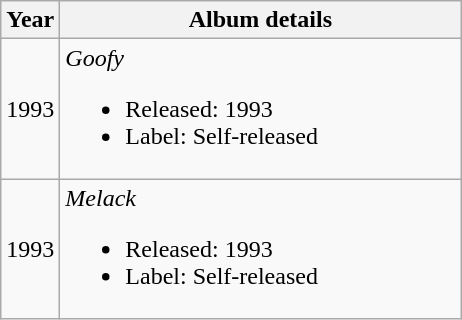<table class="wikitable">
<tr>
<th>Year</th>
<th style="width:260px;">Album details</th>
</tr>
<tr>
<td>1993</td>
<td><em>Goofy</em><br><ul><li>Released: 1993</li><li>Label: Self-released</li></ul></td>
</tr>
<tr>
<td>1993</td>
<td><em>Melack</em><br><ul><li>Released: 1993</li><li>Label: Self-released</li></ul></td>
</tr>
</table>
